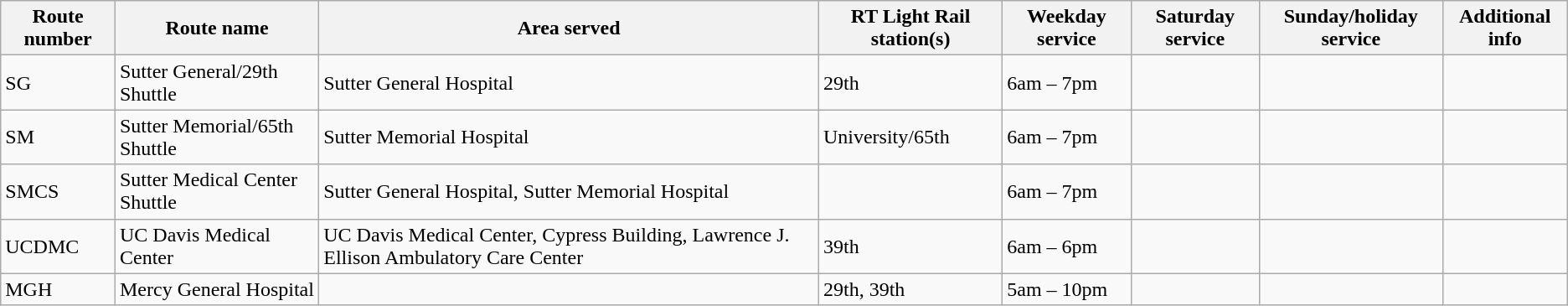<table class="wikitable">
<tr>
<th>Route number</th>
<th>Route name</th>
<th>Area served</th>
<th>RT Light Rail station(s)</th>
<th>Weekday service</th>
<th>Saturday service</th>
<th>Sunday/holiday service</th>
<th>Additional info</th>
</tr>
<tr>
<td>SG</td>
<td>Sutter General/29th Shuttle</td>
<td>Sutter General Hospital</td>
<td>29th</td>
<td>6am – 7pm</td>
<td></td>
<td></td>
<td></td>
</tr>
<tr>
<td>SM</td>
<td>Sutter Memorial/65th Shuttle</td>
<td>Sutter Memorial Hospital</td>
<td>University/65th</td>
<td>6am – 7pm</td>
<td></td>
<td></td>
<td></td>
</tr>
<tr>
<td>SMCS</td>
<td>Sutter Medical Center Shuttle</td>
<td>Sutter General Hospital, Sutter Memorial Hospital</td>
<td></td>
<td>6am – 7pm</td>
<td></td>
<td></td>
<td></td>
</tr>
<tr>
<td>UCDMC</td>
<td>UC Davis Medical Center</td>
<td>UC Davis Medical Center, Cypress Building, Lawrence J. Ellison Ambulatory Care Center</td>
<td>39th</td>
<td>6am – 6pm</td>
<td></td>
<td></td>
<td></td>
</tr>
<tr>
<td>MGH</td>
<td>Mercy General Hospital</td>
<td></td>
<td>29th, 39th</td>
<td>5am – 10pm</td>
<td></td>
<td></td>
<td></td>
</tr>
</table>
